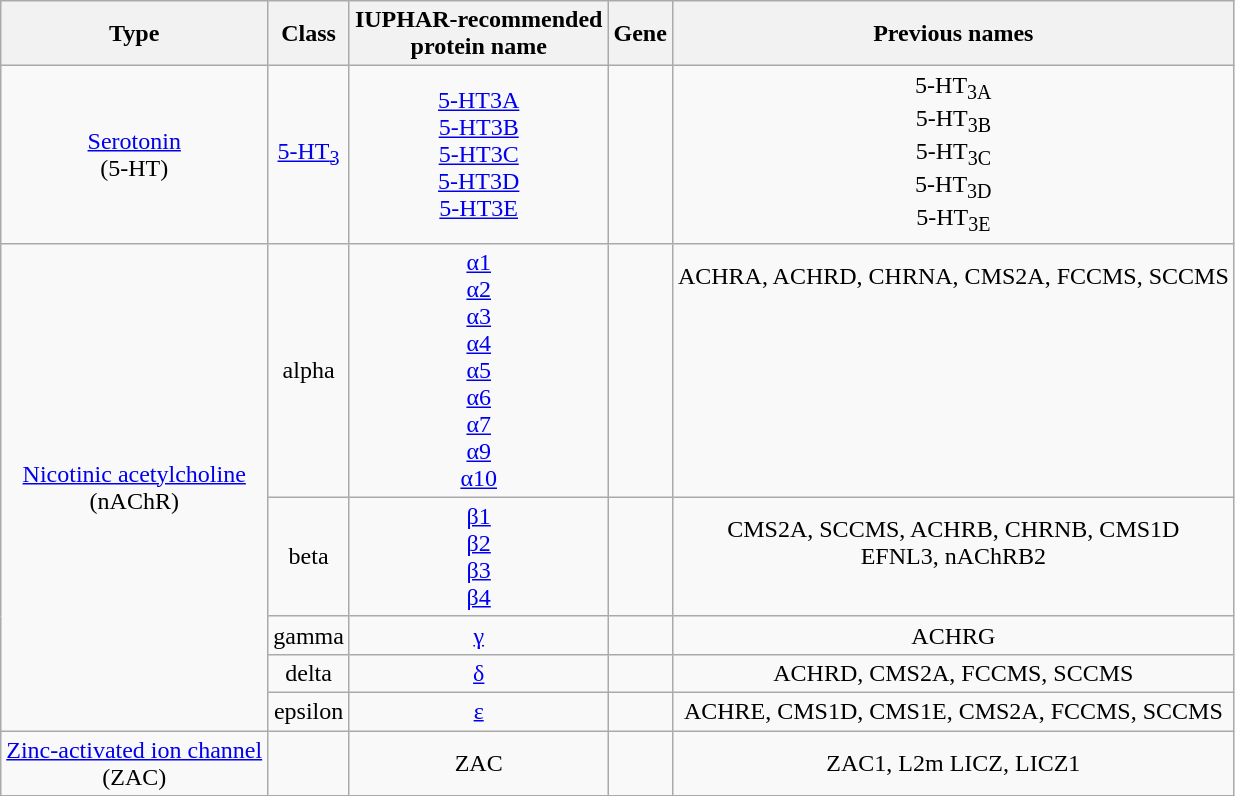<table class="wikitable" style="text-align:center;">
<tr>
<th>Type</th>
<th>Class</th>
<th>IUPHAR-recommended <br> protein name </th>
<th>Gene</th>
<th>Previous names</th>
</tr>
<tr>
<td><a href='#'>Serotonin</a><br>(5-HT)</td>
<td><a href='#'>5-HT<sub>3</sub></a></td>
<td><a href='#'>5-HT3A</a><br><a href='#'>5-HT3B</a><br><a href='#'>5-HT3C</a><br><a href='#'>5-HT3D</a><br><a href='#'>5-HT3E</a></td>
<td><br><br><br><br></td>
<td>5-HT<sub>3A</sub><br>5-HT<sub>3B</sub><br>5-HT<sub>3C</sub><br>5-HT<sub>3D</sub><br>5-HT<sub>3E</sub></td>
</tr>
<tr>
<td rowspan="5"><a href='#'>Nicotinic acetylcholine</a><br>(nAChR)</td>
<td>alpha</td>
<td><a href='#'>α1</a><br><a href='#'>α2</a><br><a href='#'>α3</a><br><a href='#'>α4</a><br><a href='#'>α5</a><br><a href='#'>α6</a><br><a href='#'>α7</a><br><a href='#'>α9</a><br><a href='#'>α10</a></td>
<td><br><br><br><br><br><br><br><br></td>
<td>ACHRA, ACHRD, CHRNA, CMS2A, FCCMS, SCCMS<br> <br> <br> <br> <br> <br> <br> <br></td>
</tr>
<tr>
<td>beta</td>
<td><a href='#'>β1</a><br><a href='#'>β2</a><br><a href='#'>β3</a><br><a href='#'>β4</a></td>
<td><br><br><br></td>
<td>CMS2A, SCCMS, ACHRB, CHRNB, CMS1D<br>EFNL3, nAChRB2<br> <br></td>
</tr>
<tr>
<td>gamma</td>
<td><a href='#'>γ</a></td>
<td></td>
<td>ACHRG</td>
</tr>
<tr>
<td>delta</td>
<td><a href='#'>δ</a></td>
<td></td>
<td>ACHRD, CMS2A, FCCMS, SCCMS</td>
</tr>
<tr>
<td>epsilon</td>
<td><a href='#'>ε</a></td>
<td></td>
<td>ACHRE, CMS1D, CMS1E, CMS2A, FCCMS, SCCMS</td>
</tr>
<tr>
<td><a href='#'>Zinc-activated ion channel</a> <br>(ZAC)</td>
<td></td>
<td>ZAC</td>
<td></td>
<td>ZAC1, L2m LICZ, LICZ1</td>
</tr>
</table>
